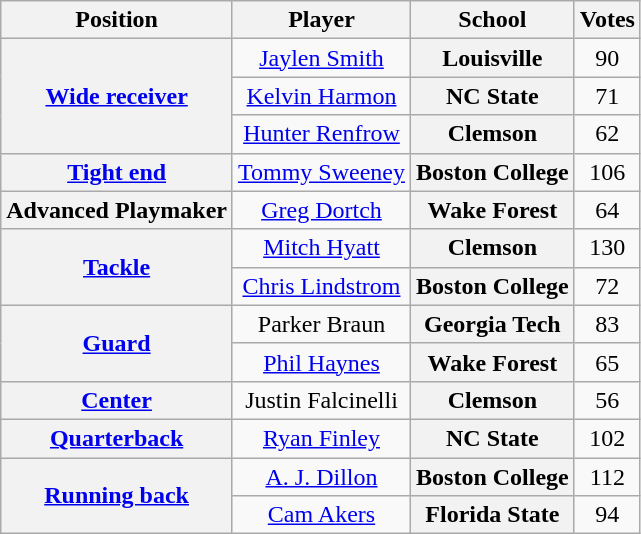<table class="wikitable" style="text-align: center;">
<tr>
<th>Position</th>
<th>Player</th>
<th>School</th>
<th>Votes</th>
</tr>
<tr>
<th rowspan="3"><a href='#'>Wide receiver</a></th>
<td><a href='#'>Jaylen Smith</a></td>
<th style=>Louisville</th>
<td>90</td>
</tr>
<tr>
<td><a href='#'>Kelvin Harmon</a></td>
<th style=>NC State</th>
<td>71</td>
</tr>
<tr>
<td><a href='#'>Hunter Renfrow</a></td>
<th style=>Clemson</th>
<td>62</td>
</tr>
<tr>
<th rowspan="1"><a href='#'>Tight end</a></th>
<td><a href='#'>Tommy Sweeney</a></td>
<th style=>Boston College</th>
<td>106</td>
</tr>
<tr>
<th rowspan="1">Advanced Playmaker</th>
<td><a href='#'>Greg Dortch</a></td>
<th style=>Wake Forest</th>
<td>64</td>
</tr>
<tr>
<th rowspan="2"><a href='#'>Tackle</a></th>
<td><a href='#'>Mitch Hyatt</a></td>
<th style=>Clemson</th>
<td>130</td>
</tr>
<tr>
<td><a href='#'>Chris Lindstrom</a></td>
<th style=>Boston College</th>
<td>72</td>
</tr>
<tr>
<th rowspan="2"><a href='#'>Guard</a></th>
<td>Parker Braun</td>
<th style=>Georgia Tech</th>
<td>83</td>
</tr>
<tr>
<td><a href='#'>Phil Haynes</a></td>
<th style=>Wake Forest</th>
<td>65</td>
</tr>
<tr>
<th rowspan="1"><a href='#'>Center</a></th>
<td>Justin Falcinelli</td>
<th style=>Clemson</th>
<td>56</td>
</tr>
<tr>
<th rowspan="1"><a href='#'>Quarterback</a></th>
<td><a href='#'>Ryan Finley</a></td>
<th style=>NC State</th>
<td>102</td>
</tr>
<tr>
<th rowspan="2"><a href='#'>Running back</a></th>
<td><a href='#'>A. J. Dillon</a></td>
<th style=>Boston College</th>
<td>112</td>
</tr>
<tr>
<td><a href='#'>Cam Akers</a></td>
<th style=>Florida State</th>
<td>94</td>
</tr>
</table>
